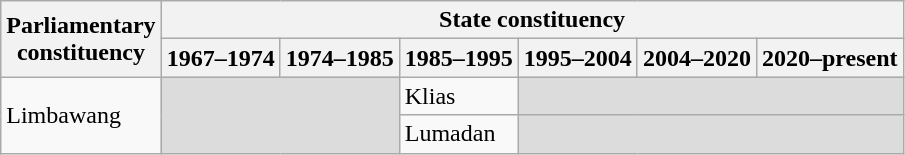<table class=wikitable>
<tr>
<th rowspan=2>Parliamentary<br>constituency</th>
<th colspan=6>State constituency</th>
</tr>
<tr>
<th>1967–1974</th>
<th>1974–1985</th>
<th>1985–1995</th>
<th>1995–2004</th>
<th>2004–2020</th>
<th>2020–present</th>
</tr>
<tr>
<td rowspan=2>Limbawang</td>
<td rowspan=2 colspan=2 bgcolor=dcdcdc></td>
<td>Klias</td>
<td colspan=3 bgcolor=dcdcdc></td>
</tr>
<tr>
<td>Lumadan</td>
<td colspan=3 bgcolor=dcdcdc></td>
</tr>
</table>
